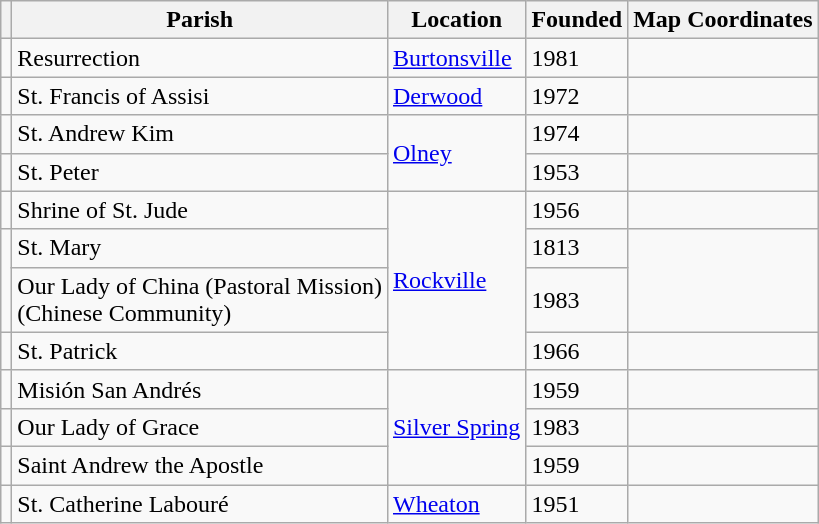<table class="wikitable sortable">
<tr>
<th class=unsortable></th>
<th>Parish</th>
<th>Location</th>
<th>Founded</th>
<th class=unsortable>Map Coordinates</th>
</tr>
<tr>
<td></td>
<td>Resurrection</td>
<td><a href='#'>Burtonsville</a></td>
<td>1981</td>
<td></td>
</tr>
<tr>
<td></td>
<td>St. Francis of Assisi</td>
<td><a href='#'>Derwood</a></td>
<td>1972</td>
<td></td>
</tr>
<tr>
<td></td>
<td>St. Andrew Kim</td>
<td rowspan="2"><a href='#'>Olney</a></td>
<td>1974</td>
<td></td>
</tr>
<tr>
<td></td>
<td>St. Peter</td>
<td>1953</td>
<td></td>
</tr>
<tr>
<td></td>
<td>Shrine of St. Jude</td>
<td rowspan="4"><a href='#'>Rockville</a></td>
<td>1956</td>
<td></td>
</tr>
<tr>
<td rowspan="2"></td>
<td>St. Mary</td>
<td>1813</td>
<td rowspan="2"></td>
</tr>
<tr>
<td>Our Lady of China (Pastoral Mission)<br>(Chinese Community)</td>
<td>1983</td>
</tr>
<tr>
<td></td>
<td>St. Patrick</td>
<td>1966</td>
<td></td>
</tr>
<tr>
<td></td>
<td>Misión San Andrés</td>
<td rowspan="3"><a href='#'>Silver Spring</a></td>
<td>1959</td>
<td></td>
</tr>
<tr>
<td></td>
<td>Our Lady of Grace</td>
<td>1983</td>
<td></td>
</tr>
<tr>
<td></td>
<td>Saint Andrew the Apostle</td>
<td>1959</td>
<td></td>
</tr>
<tr>
<td></td>
<td>St. Catherine Labouré</td>
<td><a href='#'>Wheaton</a></td>
<td>1951</td>
<td></td>
</tr>
</table>
